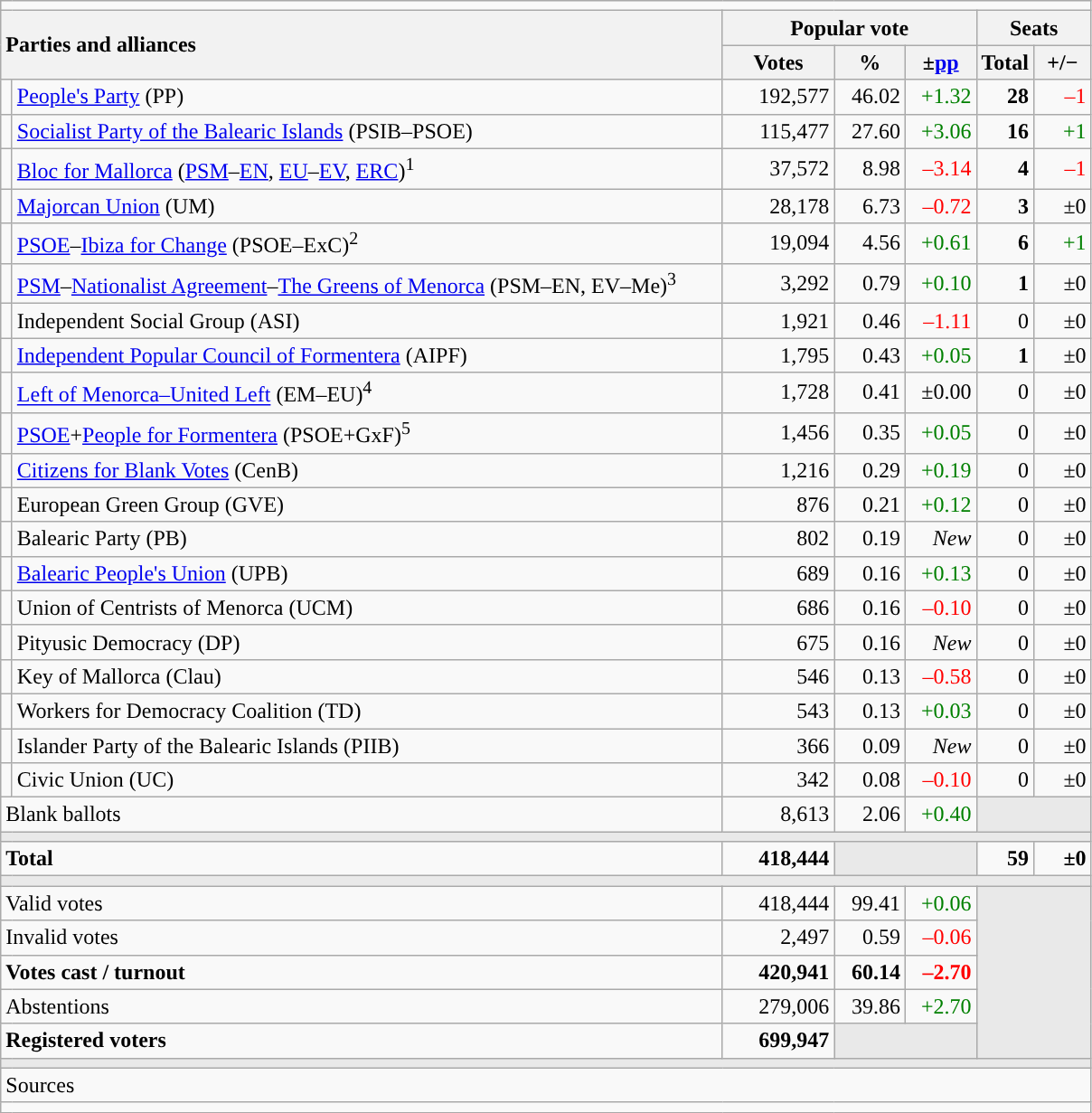<table class="wikitable" style="text-align:right;">
<tr>
<td colspan="7"></td>
</tr>
<tr>
<th style="text-align:left;" rowspan="2" colspan="2" width="525">Parties and alliances</th>
<th colspan="3">Popular vote</th>
<th colspan="2">Seats</th>
</tr>
<tr>
<th width="75">Votes</th>
<th width="45">%</th>
<th width="45">±<a href='#'>pp</a></th>
<th width="35">Total</th>
<th width="35">+/−</th>
</tr>
<tr>
<td width="1" style="color:inherit;background:"></td>
<td align="left"><a href='#'>People's Party</a> (PP)</td>
<td>192,577</td>
<td>46.02</td>
<td style="color:green;">+1.32</td>
<td><strong>28</strong></td>
<td style="color:red;">–1</td>
</tr>
<tr>
<td style="color:inherit;background:"></td>
<td align="left"><a href='#'>Socialist Party of the Balearic Islands</a> (PSIB–PSOE)</td>
<td>115,477</td>
<td>27.60</td>
<td style="color:green;">+3.06</td>
<td><strong>16</strong></td>
<td style="color:green;">+1</td>
</tr>
<tr>
<td style="color:inherit;background:"></td>
<td align="left"><a href='#'>Bloc for Mallorca</a> (<a href='#'>PSM</a>–<a href='#'>EN</a>, <a href='#'>EU</a>–<a href='#'>EV</a>, <a href='#'>ERC</a>)<sup>1</sup></td>
<td>37,572</td>
<td>8.98</td>
<td style="color:red;">–3.14</td>
<td><strong>4</strong></td>
<td style="color:red;">–1</td>
</tr>
<tr>
<td style="color:inherit;background:"></td>
<td align="left"><a href='#'>Majorcan Union</a> (UM)</td>
<td>28,178</td>
<td>6.73</td>
<td style="color:red;">–0.72</td>
<td><strong>3</strong></td>
<td>±0</td>
</tr>
<tr>
<td style="color:inherit;background:"></td>
<td align="left"><a href='#'>PSOE</a>–<a href='#'>Ibiza for Change</a> (PSOE–ExC)<sup>2</sup></td>
<td>19,094</td>
<td>4.56</td>
<td style="color:green;">+0.61</td>
<td><strong>6</strong></td>
<td style="color:green;">+1</td>
</tr>
<tr>
<td style="color:inherit;background:"></td>
<td align="left"><a href='#'>PSM</a>–<a href='#'>Nationalist Agreement</a>–<a href='#'>The Greens of Menorca</a> (PSM–EN, EV–Me)<sup>3</sup></td>
<td>3,292</td>
<td>0.79</td>
<td style="color:green;">+0.10</td>
<td><strong>1</strong></td>
<td>±0</td>
</tr>
<tr>
<td style="color:inherit;background:"></td>
<td align="left">Independent Social Group (ASI)</td>
<td>1,921</td>
<td>0.46</td>
<td style="color:red;">–1.11</td>
<td>0</td>
<td>±0</td>
</tr>
<tr>
<td style="color:inherit;background:"></td>
<td align="left"><a href='#'>Independent Popular Council of Formentera</a> (AIPF)</td>
<td>1,795</td>
<td>0.43</td>
<td style="color:green;">+0.05</td>
<td><strong>1</strong></td>
<td>±0</td>
</tr>
<tr>
<td style="color:inherit;background:"></td>
<td align="left"><a href='#'>Left of Menorca–United Left</a> (EM–EU)<sup>4</sup></td>
<td>1,728</td>
<td>0.41</td>
<td>±0.00</td>
<td>0</td>
<td>±0</td>
</tr>
<tr>
<td style="color:inherit;background:"></td>
<td align="left"><a href='#'>PSOE</a>+<a href='#'>People for Formentera</a> (PSOE+GxF)<sup>5</sup></td>
<td>1,456</td>
<td>0.35</td>
<td style="color:green;">+0.05</td>
<td>0</td>
<td>±0</td>
</tr>
<tr>
<td style="color:inherit;background:"></td>
<td align="left"><a href='#'>Citizens for Blank Votes</a> (CenB)</td>
<td>1,216</td>
<td>0.29</td>
<td style="color:green;">+0.19</td>
<td>0</td>
<td>±0</td>
</tr>
<tr>
<td style="color:inherit;background:"></td>
<td align="left">European Green Group (GVE)</td>
<td>876</td>
<td>0.21</td>
<td style="color:green;">+0.12</td>
<td>0</td>
<td>±0</td>
</tr>
<tr>
<td style="color:inherit;background:"></td>
<td align="left">Balearic Party (PB)</td>
<td>802</td>
<td>0.19</td>
<td><em>New</em></td>
<td>0</td>
<td>±0</td>
</tr>
<tr>
<td style="color:inherit;background:"></td>
<td align="left"><a href='#'>Balearic People's Union</a> (UPB)</td>
<td>689</td>
<td>0.16</td>
<td style="color:green;">+0.13</td>
<td>0</td>
<td>±0</td>
</tr>
<tr>
<td style="color:inherit;background:"></td>
<td align="left">Union of Centrists of Menorca (UCM)</td>
<td>686</td>
<td>0.16</td>
<td style="color:red;">–0.10</td>
<td>0</td>
<td>±0</td>
</tr>
<tr>
<td style="color:inherit;background:"></td>
<td align="left">Pityusic Democracy (DP)</td>
<td>675</td>
<td>0.16</td>
<td><em>New</em></td>
<td>0</td>
<td>±0</td>
</tr>
<tr>
<td style="color:inherit;background:"></td>
<td align="left">Key of Mallorca (Clau)</td>
<td>546</td>
<td>0.13</td>
<td style="color:red;">–0.58</td>
<td>0</td>
<td>±0</td>
</tr>
<tr>
<td style="color:inherit;background:"></td>
<td align="left">Workers for Democracy Coalition (TD)</td>
<td>543</td>
<td>0.13</td>
<td style="color:green;">+0.03</td>
<td>0</td>
<td>±0</td>
</tr>
<tr>
<td style="color:inherit;background:"></td>
<td align="left">Islander Party of the Balearic Islands (PIIB)</td>
<td>366</td>
<td>0.09</td>
<td><em>New</em></td>
<td>0</td>
<td>±0</td>
</tr>
<tr>
<td style="color:inherit;background:"></td>
<td align="left">Civic Union (UC)</td>
<td>342</td>
<td>0.08</td>
<td style="color:red;">–0.10</td>
<td>0</td>
<td>±0</td>
</tr>
<tr>
<td align="left" colspan="2">Blank ballots</td>
<td>8,613</td>
<td>2.06</td>
<td style="color:green;">+0.40</td>
<td bgcolor="#E9E9E9" colspan="2"></td>
</tr>
<tr>
<td colspan="7" bgcolor="#E9E9E9"></td>
</tr>
<tr style="font-weight:bold;">
<td align="left" colspan="2">Total</td>
<td>418,444</td>
<td bgcolor="#E9E9E9" colspan="2"></td>
<td>59</td>
<td>±0</td>
</tr>
<tr>
<td colspan="7" bgcolor="#E9E9E9"></td>
</tr>
<tr>
<td align="left" colspan="2">Valid votes</td>
<td>418,444</td>
<td>99.41</td>
<td style="color:green;">+0.06</td>
<td bgcolor="#E9E9E9" colspan="2" rowspan="5"></td>
</tr>
<tr>
<td align="left" colspan="2">Invalid votes</td>
<td>2,497</td>
<td>0.59</td>
<td style="color:red;">–0.06</td>
</tr>
<tr style="font-weight:bold;">
<td align="left" colspan="2">Votes cast / turnout</td>
<td>420,941</td>
<td>60.14</td>
<td style="color:red;">–2.70</td>
</tr>
<tr>
<td align="left" colspan="2">Abstentions</td>
<td>279,006</td>
<td>39.86</td>
<td style="color:green;">+2.70</td>
</tr>
<tr style="font-weight:bold;">
<td align="left" colspan="2">Registered voters</td>
<td>699,947</td>
<td bgcolor="#E9E9E9" colspan="2"></td>
</tr>
<tr>
<td colspan="7" bgcolor="#E9E9E9"></td>
</tr>
<tr>
<td align="left" colspan="7">Sources</td>
</tr>
<tr>
<td colspan="7" style="text-align:left; max-width:790px;"></td>
</tr>
</table>
